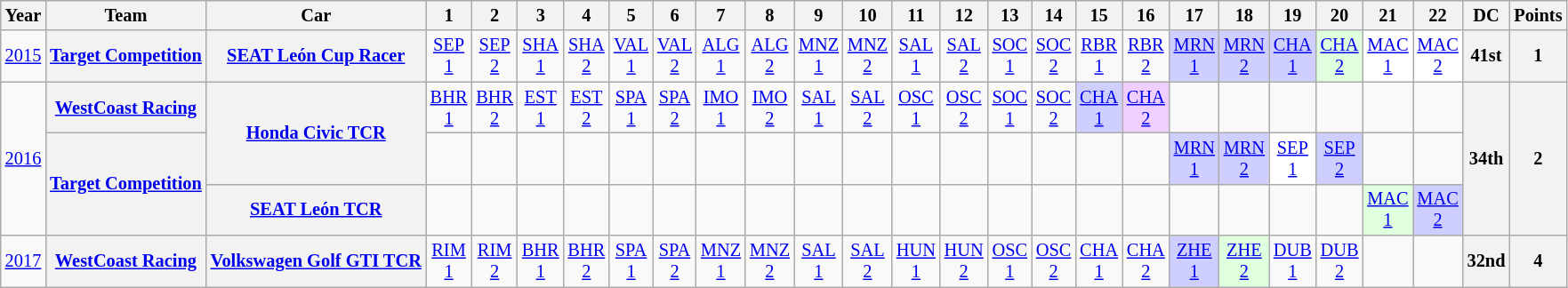<table class="wikitable" style="text-align:center; font-size:85%">
<tr>
<th>Year</th>
<th>Team</th>
<th>Car</th>
<th>1</th>
<th>2</th>
<th>3</th>
<th>4</th>
<th>5</th>
<th>6</th>
<th>7</th>
<th>8</th>
<th>9</th>
<th>10</th>
<th>11</th>
<th>12</th>
<th>13</th>
<th>14</th>
<th>15</th>
<th>16</th>
<th>17</th>
<th>18</th>
<th>19</th>
<th>20</th>
<th>21</th>
<th>22</th>
<th>DC</th>
<th>Points</th>
</tr>
<tr>
<td><a href='#'>2015</a></td>
<th><a href='#'>Target Competition</a></th>
<th><a href='#'>SEAT León Cup Racer</a></th>
<td><a href='#'>SEP<br>1</a></td>
<td><a href='#'>SEP<br>2</a></td>
<td><a href='#'>SHA<br>1</a></td>
<td><a href='#'>SHA<br>2</a></td>
<td><a href='#'>VAL<br>1</a></td>
<td><a href='#'>VAL<br>2</a></td>
<td><a href='#'>ALG<br>1</a></td>
<td><a href='#'>ALG<br>2</a></td>
<td><a href='#'>MNZ<br>1</a></td>
<td><a href='#'>MNZ<br>2</a></td>
<td><a href='#'>SAL<br>1</a></td>
<td><a href='#'>SAL<br>2</a></td>
<td><a href='#'>SOC<br>1</a></td>
<td><a href='#'>SOC<br>2</a></td>
<td><a href='#'>RBR<br>1</a></td>
<td><a href='#'>RBR<br>2</a></td>
<td style="background:#CFCFFF;"><a href='#'>MRN<br>1</a><br></td>
<td style="background:#CFCFFF;"><a href='#'>MRN<br>2</a><br></td>
<td style="background:#CFCFFF;"><a href='#'>CHA<br>1</a><br></td>
<td style="background:#DFFFDF;"><a href='#'>CHA<br>2</a><br></td>
<td style="background:#FFFFFF;"><a href='#'>MAC<br>1</a><br></td>
<td style="background:#FFFFFF;"><a href='#'>MAC<br>2</a><br></td>
<th>41st</th>
<th>1</th>
</tr>
<tr>
<td rowspan=3><a href='#'>2016</a></td>
<th><a href='#'>WestCoast Racing</a></th>
<th rowspan=2><a href='#'>Honda Civic TCR</a></th>
<td><a href='#'>BHR<br>1</a></td>
<td><a href='#'>BHR<br>2</a></td>
<td><a href='#'>EST<br>1</a></td>
<td><a href='#'>EST<br>2</a></td>
<td><a href='#'>SPA<br>1</a></td>
<td><a href='#'>SPA<br>2</a></td>
<td><a href='#'>IMO<br>1</a></td>
<td><a href='#'>IMO<br>2</a></td>
<td><a href='#'>SAL<br>1</a></td>
<td><a href='#'>SAL<br>2</a></td>
<td><a href='#'>OSC<br>1</a></td>
<td><a href='#'>OSC<br>2</a></td>
<td><a href='#'>SOC<br>1</a></td>
<td><a href='#'>SOC<br>2</a></td>
<td style="background:#CFCFFF;"><a href='#'>CHA<br>1</a><br></td>
<td style="background:#EFCFFF;"><a href='#'>CHA<br>2</a><br></td>
<td></td>
<td></td>
<td></td>
<td></td>
<td></td>
<td></td>
<th rowspan=3>34th</th>
<th rowspan=3>2</th>
</tr>
<tr>
<th rowspan=2><a href='#'>Target Competition</a></th>
<td></td>
<td></td>
<td></td>
<td></td>
<td></td>
<td></td>
<td></td>
<td></td>
<td></td>
<td></td>
<td></td>
<td></td>
<td></td>
<td></td>
<td></td>
<td></td>
<td style="background:#CFCFFF;"><a href='#'>MRN<br>1</a><br></td>
<td style="background:#CFCFFF;"><a href='#'>MRN<br>2</a><br></td>
<td style="background:#FFFFFF;"><a href='#'>SEP<br>1</a><br></td>
<td style="background:#CFCFFF;"><a href='#'>SEP<br>2</a><br></td>
<td></td>
<td></td>
</tr>
<tr>
<th><a href='#'>SEAT León TCR</a></th>
<td></td>
<td></td>
<td></td>
<td></td>
<td></td>
<td></td>
<td></td>
<td></td>
<td></td>
<td></td>
<td></td>
<td></td>
<td></td>
<td></td>
<td></td>
<td></td>
<td></td>
<td></td>
<td></td>
<td></td>
<td style="background:#DFFFDF;"><a href='#'>MAC<br>1</a><br></td>
<td style="background:#CFCFFF;"><a href='#'>MAC<br>2</a><br></td>
</tr>
<tr>
<td><a href='#'>2017</a></td>
<th><a href='#'>WestCoast Racing</a></th>
<th><a href='#'>Volkswagen Golf GTI TCR</a></th>
<td><a href='#'>RIM<br>1</a></td>
<td><a href='#'>RIM<br>2</a></td>
<td><a href='#'>BHR<br>1</a></td>
<td><a href='#'>BHR<br>2</a></td>
<td><a href='#'>SPA<br>1</a></td>
<td><a href='#'>SPA<br>2</a></td>
<td><a href='#'>MNZ<br>1</a></td>
<td><a href='#'>MNZ<br>2</a></td>
<td><a href='#'>SAL<br>1</a></td>
<td><a href='#'>SAL<br>2</a></td>
<td><a href='#'>HUN<br>1</a></td>
<td><a href='#'>HUN<br>2</a></td>
<td><a href='#'>OSC<br>1</a></td>
<td><a href='#'>OSC<br>2</a></td>
<td><a href='#'>CHA<br>1</a></td>
<td><a href='#'>CHA<br>2</a></td>
<td style="background:#CFCFFF;"><a href='#'>ZHE<br>1</a><br></td>
<td style="background:#DFFFDF;"><a href='#'>ZHE<br>2</a><br></td>
<td><a href='#'>DUB<br>1</a></td>
<td><a href='#'>DUB<br>2</a></td>
<td></td>
<td></td>
<th>32nd</th>
<th>4</th>
</tr>
</table>
